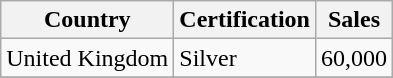<table class="wikitable">
<tr>
<th align="left">Country</th>
<th align="left">Certification</th>
<th align="left">Sales</th>
</tr>
<tr>
<td>United Kingdom</td>
<td>Silver</td>
<td>60,000</td>
</tr>
<tr>
</tr>
</table>
